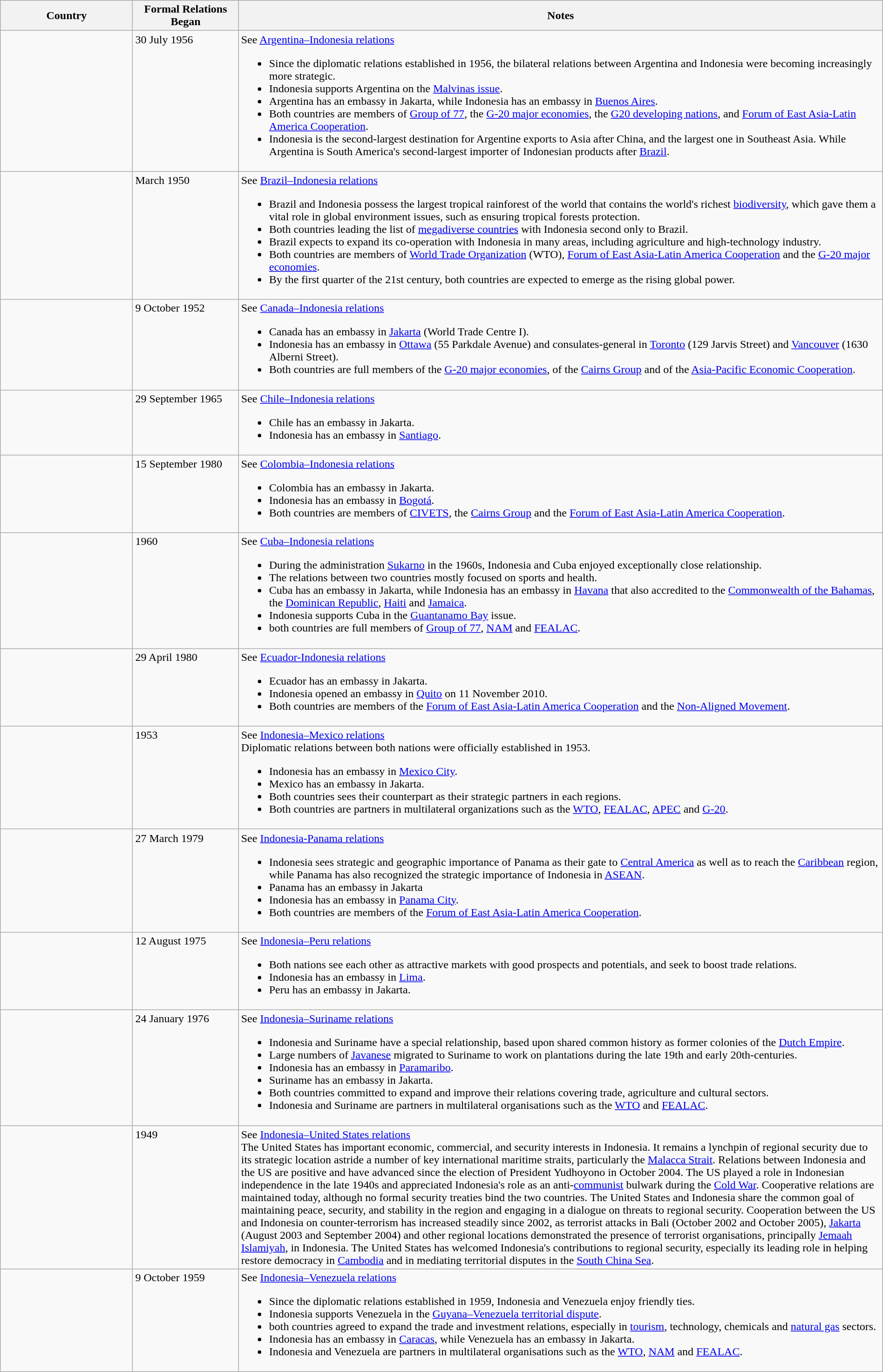<table class="wikitable sortable" style="width:100%; margin:auto;">
<tr>
<th style="width:15%;">Country</th>
<th style="width:12%;">Formal Relations Began</th>
<th>Notes</th>
</tr>
<tr valign="top">
<td></td>
<td>30 July 1956</td>
<td>See <a href='#'>Argentina–Indonesia relations</a><br><ul><li>Since the diplomatic relations established in 1956, the bilateral relations between Argentina and Indonesia were becoming increasingly more strategic.</li><li>Indonesia supports Argentina on the <a href='#'>Malvinas issue</a>.</li><li>Argentina has an embassy in Jakarta, while Indonesia has an embassy in <a href='#'>Buenos Aires</a>.</li><li>Both countries are members of <a href='#'>Group of 77</a>, the <a href='#'>G-20 major economies</a>, the <a href='#'>G20 developing nations</a>, and <a href='#'>Forum of East Asia-Latin America Cooperation</a>.</li><li>Indonesia is the second-largest destination for Argentine exports to Asia after China, and the largest one in Southeast Asia. While Argentina is South America's second-largest importer of Indonesian products after <a href='#'>Brazil</a>.</li></ul></td>
</tr>
<tr valign="top">
<td></td>
<td>March 1950</td>
<td>See <a href='#'>Brazil–Indonesia relations</a><br><ul><li>Brazil and Indonesia possess the largest tropical rainforest of the world that contains the world's richest <a href='#'>biodiversity</a>, which gave them a vital role in global environment issues, such as ensuring tropical forests protection.</li><li>Both countries leading the list of <a href='#'>megadiverse countries</a> with Indonesia second only to Brazil.</li><li>Brazil expects to expand its co-operation with Indonesia in many areas, including agriculture and high-technology industry.</li><li>Both countries are members of <a href='#'>World Trade Organization</a> (WTO), <a href='#'>Forum of East Asia-Latin America Cooperation</a> and the <a href='#'>G-20 major economies</a>.</li><li>By the first quarter of the 21st century, both countries are expected to emerge as the rising global power.</li></ul></td>
</tr>
<tr valign="top">
<td></td>
<td>9 October 1952</td>
<td>See <a href='#'>Canada–Indonesia relations</a><br><ul><li>Canada has an embassy in <a href='#'>Jakarta</a> (World Trade Centre I).</li><li>Indonesia has an embassy in <a href='#'>Ottawa</a> (55 Parkdale Avenue) and consulates-general in <a href='#'>Toronto</a> (129 Jarvis Street) and <a href='#'>Vancouver</a> (1630 Alberni Street).</li><li>Both countries are full members of the <a href='#'>G-20 major economies</a>, of the <a href='#'>Cairns Group</a> and of the <a href='#'>Asia-Pacific Economic Cooperation</a>.</li></ul></td>
</tr>
<tr valign="top">
<td></td>
<td>29 September 1965</td>
<td>See <a href='#'>Chile–Indonesia relations</a><br><ul><li>Chile has an embassy in Jakarta.</li><li>Indonesia has an embassy in <a href='#'>Santiago</a>.</li></ul></td>
</tr>
<tr valign="top">
<td></td>
<td>15 September 1980</td>
<td>See <a href='#'>Colombia–Indonesia relations</a><br><ul><li>Colombia has an embassy in Jakarta.</li><li>Indonesia has an embassy in <a href='#'>Bogotá</a>.</li><li>Both countries are members of <a href='#'>CIVETS</a>, the <a href='#'>Cairns Group</a> and the <a href='#'>Forum of East Asia-Latin America Cooperation</a>.</li></ul></td>
</tr>
<tr valign="top">
<td></td>
<td>1960</td>
<td>See <a href='#'>Cuba–Indonesia relations</a><br><ul><li>During the administration <a href='#'>Sukarno</a> in the 1960s, Indonesia and Cuba enjoyed exceptionally close relationship.</li><li>The relations between two countries mostly focused on sports and health.</li><li>Cuba has an embassy in Jakarta, while Indonesia has an embassy in <a href='#'>Havana</a> that also accredited to the <a href='#'>Commonwealth of the Bahamas</a>, the <a href='#'>Dominican Republic</a>, <a href='#'>Haiti</a> and <a href='#'>Jamaica</a>.</li><li>Indonesia supports Cuba in the <a href='#'>Guantanamo Bay</a> issue.</li><li>both countries are full members of <a href='#'>Group of 77</a>, <a href='#'>NAM</a> and <a href='#'>FEALAC</a>.</li></ul></td>
</tr>
<tr valign="top">
<td></td>
<td>29 April 1980</td>
<td>See <a href='#'>Ecuador-Indonesia relations</a><br><ul><li>Ecuador has an embassy in Jakarta.</li><li>Indonesia opened an embassy in <a href='#'>Quito</a> on 11 November 2010.</li><li>Both countries are members of the <a href='#'>Forum of East Asia-Latin America Cooperation</a> and the <a href='#'>Non-Aligned Movement</a>.</li></ul></td>
</tr>
<tr valign="top">
<td></td>
<td>1953</td>
<td>See <a href='#'>Indonesia–Mexico relations</a><br>Diplomatic relations between both nations were officially established in 1953.<ul><li>Indonesia has an embassy in <a href='#'>Mexico City</a>.</li><li>Mexico has an embassy in Jakarta.</li><li>Both countries sees their counterpart as their strategic partners in each regions.</li><li>Both countries are partners in multilateral organizations such as the <a href='#'>WTO</a>, <a href='#'>FEALAC</a>, <a href='#'>APEC</a> and <a href='#'>G-20</a>.</li></ul></td>
</tr>
<tr valign="top">
<td></td>
<td>27 March 1979</td>
<td>See <a href='#'>Indonesia-Panama relations</a><br><ul><li>Indonesia sees strategic and geographic importance of Panama as their gate to <a href='#'>Central America</a> as well as to reach the <a href='#'>Caribbean</a> region, while Panama has also recognized the strategic importance of Indonesia in <a href='#'>ASEAN</a>.</li><li>Panama has an embassy in Jakarta</li><li>Indonesia has an embassy in <a href='#'>Panama City</a>.</li><li>Both countries are members of the <a href='#'>Forum of East Asia-Latin America Cooperation</a>.</li></ul></td>
</tr>
<tr valign="top">
<td></td>
<td>12 August 1975</td>
<td>See <a href='#'>Indonesia–Peru relations</a><br><ul><li>Both nations see each other as attractive markets with good prospects and potentials, and seek to boost trade relations.</li><li>Indonesia has an embassy in <a href='#'>Lima</a>.</li><li>Peru has an embassy in Jakarta.</li></ul></td>
</tr>
<tr valign="top">
<td></td>
<td>24 January 1976</td>
<td>See <a href='#'>Indonesia–Suriname relations</a><br><ul><li>Indonesia and Suriname have a special relationship, based upon shared common history as former colonies of the <a href='#'>Dutch Empire</a>.</li><li>Large numbers of <a href='#'>Javanese</a> migrated to Suriname to work on plantations during the late 19th and early 20th-centuries.</li><li>Indonesia has an embassy in <a href='#'>Paramaribo</a>.</li><li>Suriname has an embassy in Jakarta.</li><li>Both countries committed to expand and improve their relations covering trade, agriculture and cultural sectors.</li><li>Indonesia and Suriname are partners in multilateral organisations such as the <a href='#'>WTO</a> and <a href='#'>FEALAC</a>.</li></ul></td>
</tr>
<tr valign="top">
<td></td>
<td>1949</td>
<td>See <a href='#'>Indonesia–United States relations</a><br>The United States has important economic, commercial, and security interests in Indonesia. It remains a lynchpin of regional security due to its strategic location astride a number of key international maritime straits, particularly the <a href='#'>Malacca Strait</a>. Relations between Indonesia and the US are positive and have advanced since the election of President Yudhoyono in October 2004. The US played a role in Indonesian independence in the late 1940s and appreciated Indonesia's role as an anti-<a href='#'>communist</a> bulwark during the <a href='#'>Cold War</a>. Cooperative relations are maintained today, although no formal security treaties bind the two countries. The United States and Indonesia share the common goal of maintaining peace, security, and stability in the region and engaging in a dialogue on threats to regional security. Cooperation between the US and Indonesia on counter-terrorism has increased steadily since 2002, as terrorist attacks in Bali (October 2002 and October 2005), <a href='#'>Jakarta</a> (August 2003 and September 2004) and other regional locations demonstrated the presence of terrorist organisations, principally <a href='#'>Jemaah Islamiyah</a>, in Indonesia. The United States has welcomed Indonesia's contributions to regional security, especially its leading role in helping restore democracy in <a href='#'>Cambodia</a> and in mediating territorial disputes in the <a href='#'>South China Sea</a>.</td>
</tr>
<tr valign="top">
<td></td>
<td>9 October 1959</td>
<td>See <a href='#'>Indonesia–Venezuela relations</a><br><ul><li>Since the diplomatic relations established in 1959, Indonesia and Venezuela enjoy friendly ties.</li><li>Indonesia supports Venezuela in the <a href='#'>Guyana–Venezuela territorial dispute</a>.</li><li>both countries agreed to expand the trade and investment relations, especially in <a href='#'>tourism</a>, technology, chemicals and <a href='#'>natural gas</a> sectors.</li><li>Indonesia has an embassy in <a href='#'>Caracas</a>, while Venezuela has an embassy in Jakarta.</li><li>Indonesia and Venezuela are partners in multilateral organisations such as the <a href='#'>WTO</a>, <a href='#'>NAM</a> and <a href='#'>FEALAC</a>.</li></ul></td>
</tr>
</table>
